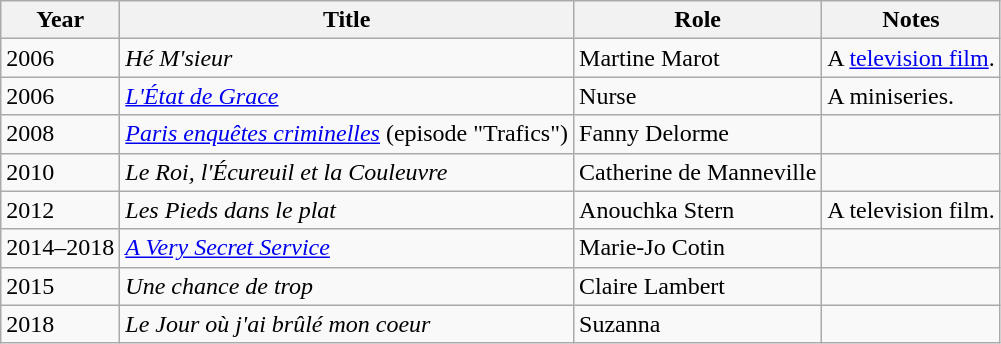<table class="wikitable sortable">
<tr>
<th>Year</th>
<th>Title</th>
<th>Role</th>
<th class="unsortable">Notes</th>
</tr>
<tr>
<td>2006</td>
<td><em>Hé M'sieur</em></td>
<td>Martine Marot</td>
<td>A <a href='#'>television film</a>.</td>
</tr>
<tr>
<td>2006</td>
<td><em><a href='#'>L'État de Grace</a></em></td>
<td>Nurse</td>
<td>A miniseries.</td>
</tr>
<tr>
<td>2008</td>
<td><em><a href='#'>Paris enquêtes criminelles</a></em> (episode "Trafics")</td>
<td>Fanny Delorme</td>
<td></td>
</tr>
<tr>
<td>2010</td>
<td><em>Le Roi, l'Écureuil et la Couleuvre</em></td>
<td>Catherine de Manneville</td>
<td></td>
</tr>
<tr>
<td>2012</td>
<td><em>Les Pieds dans le plat</em></td>
<td>Anouchka Stern</td>
<td>A television film.</td>
</tr>
<tr>
<td>2014–2018</td>
<td><em><a href='#'>A Very Secret Service</a></em></td>
<td>Marie-Jo Cotin</td>
<td></td>
</tr>
<tr>
<td>2015</td>
<td><em>Une chance de trop</em></td>
<td>Claire Lambert</td>
<td></td>
</tr>
<tr>
<td>2018</td>
<td><em>Le Jour où j'ai brûlé mon coeur</em></td>
<td>Suzanna</td>
</tr>
</table>
